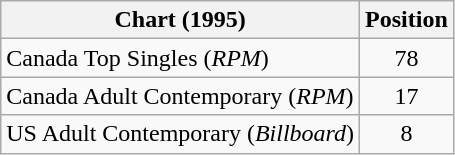<table class="wikitable sortable">
<tr>
<th>Chart (1995)</th>
<th>Position</th>
</tr>
<tr>
<td>Canada Top Singles (<em>RPM</em>)</td>
<td align="center">78</td>
</tr>
<tr>
<td>Canada Adult Contemporary (<em>RPM</em>)</td>
<td align="center">17</td>
</tr>
<tr>
<td>US Adult Contemporary (<em>Billboard</em>)</td>
<td align="center">8</td>
</tr>
</table>
